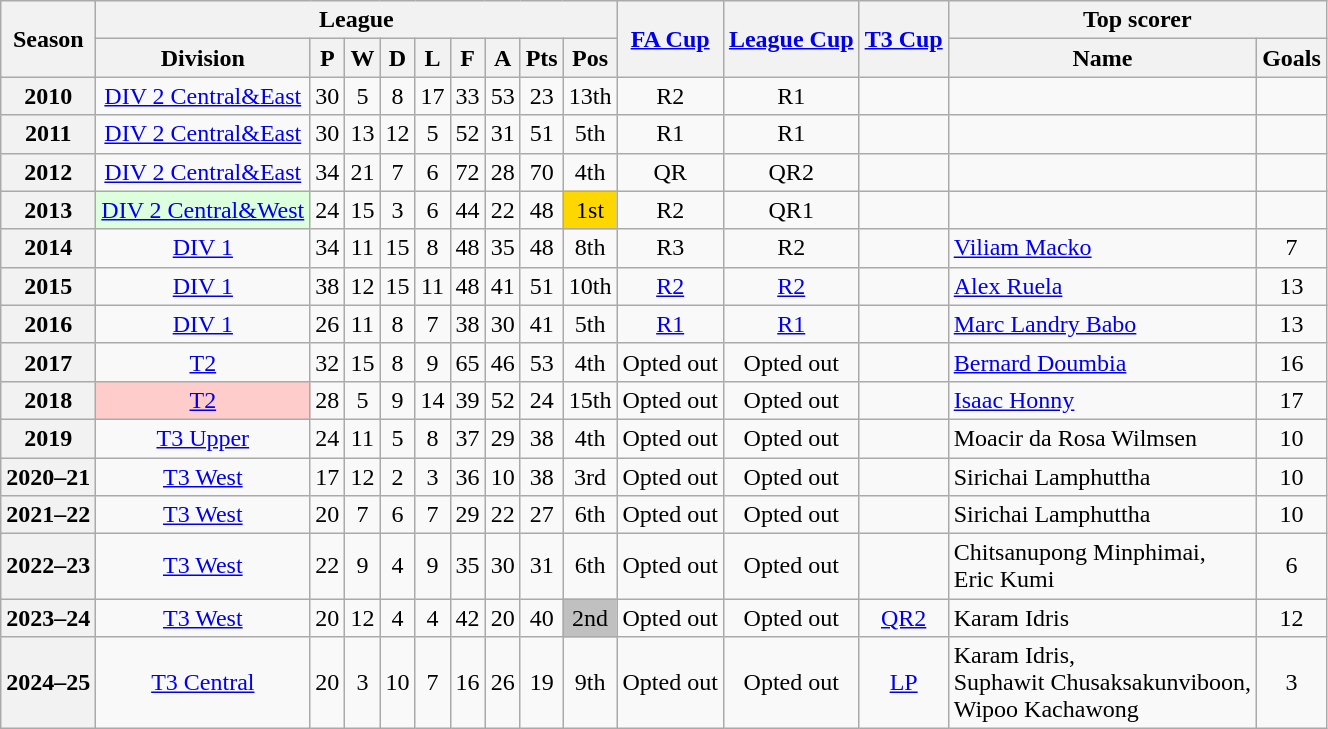<table class="wikitable" style="text-align: center">
<tr>
<th rowspan=2>Season</th>
<th colspan=9>League</th>
<th rowspan=2><a href='#'>FA Cup</a></th>
<th rowspan=2><a href='#'>League Cup</a></th>
<th rowspan=2><a href='#'>T3 Cup</a></th>
<th colspan=2>Top scorer</th>
</tr>
<tr>
<th>Division</th>
<th>P</th>
<th>W</th>
<th>D</th>
<th>L</th>
<th>F</th>
<th>A</th>
<th>Pts</th>
<th>Pos</th>
<th>Name</th>
<th>Goals</th>
</tr>
<tr>
<th>2010</th>
<td><a href='#'>DIV 2 Central&East</a></td>
<td>30</td>
<td>5</td>
<td>8</td>
<td>17</td>
<td>33</td>
<td>53</td>
<td>23</td>
<td>13th</td>
<td>R2</td>
<td>R1</td>
<td></td>
<td></td>
<td></td>
</tr>
<tr>
<th>2011</th>
<td><a href='#'>DIV 2 Central&East</a></td>
<td>30</td>
<td>13</td>
<td>12</td>
<td>5</td>
<td>52</td>
<td>31</td>
<td>51</td>
<td>5th</td>
<td>R1</td>
<td>R1</td>
<td></td>
<td></td>
<td></td>
</tr>
<tr>
<th>2012</th>
<td><a href='#'>DIV 2 Central&East</a></td>
<td>34</td>
<td>21</td>
<td>7</td>
<td>6</td>
<td>72</td>
<td>28</td>
<td>70</td>
<td>4th</td>
<td>QR</td>
<td>QR2</td>
<td></td>
<td></td>
<td></td>
</tr>
<tr>
<th>2013</th>
<td bgcolor="#DDFFDD"><a href='#'>DIV 2 Central&West</a></td>
<td>24</td>
<td>15</td>
<td>3</td>
<td>6</td>
<td>44</td>
<td>22</td>
<td>48</td>
<td bgcolor=Gold>1st</td>
<td>R2</td>
<td>QR1</td>
<td></td>
<td></td>
<td></td>
</tr>
<tr>
<th>2014</th>
<td><a href='#'>DIV 1</a></td>
<td>34</td>
<td>11</td>
<td>15</td>
<td>8</td>
<td>48</td>
<td>35</td>
<td>48</td>
<td>8th</td>
<td>R3</td>
<td>R2</td>
<td></td>
<td align="left"> <a href='#'>Viliam Macko</a></td>
<td>7</td>
</tr>
<tr>
<th>2015</th>
<td><a href='#'>DIV 1</a></td>
<td>38</td>
<td>12</td>
<td>15</td>
<td>11</td>
<td>48</td>
<td>41</td>
<td>51</td>
<td>10th</td>
<td><a href='#'>R2</a></td>
<td><a href='#'>R2</a></td>
<td></td>
<td align="left"> <a href='#'>Alex Ruela</a></td>
<td>13</td>
</tr>
<tr>
<th>2016</th>
<td><a href='#'>DIV 1</a></td>
<td>26</td>
<td>11</td>
<td>8</td>
<td>7</td>
<td>38</td>
<td>30</td>
<td>41</td>
<td>5th</td>
<td><a href='#'>R1</a></td>
<td><a href='#'>R1</a></td>
<td></td>
<td align="left"> <a href='#'>Marc Landry Babo</a></td>
<td>13</td>
</tr>
<tr>
<th>2017</th>
<td><a href='#'>T2</a></td>
<td>32</td>
<td>15</td>
<td>8</td>
<td>9</td>
<td>65</td>
<td>46</td>
<td>53</td>
<td>4th</td>
<td>Opted out</td>
<td>Opted out</td>
<td></td>
<td align="left"> <a href='#'>Bernard Doumbia</a></td>
<td>16</td>
</tr>
<tr>
<th>2018</th>
<td bgcolor="#FFCCCC"><a href='#'>T2</a></td>
<td>28</td>
<td>5</td>
<td>9</td>
<td>14</td>
<td>39</td>
<td>52</td>
<td>24</td>
<td>15th</td>
<td>Opted out</td>
<td>Opted out</td>
<td></td>
<td align="left"> <a href='#'>Isaac Honny</a></td>
<td>17</td>
</tr>
<tr>
<th>2019</th>
<td><a href='#'>T3 Upper</a></td>
<td>24</td>
<td>11</td>
<td>5</td>
<td>8</td>
<td>37</td>
<td>29</td>
<td>38</td>
<td>4th</td>
<td>Opted out</td>
<td>Opted out</td>
<td></td>
<td align="left"> Moacir da Rosa Wilmsen</td>
<td>10</td>
</tr>
<tr>
<th>2020–21</th>
<td><a href='#'>T3 West</a></td>
<td>17</td>
<td>12</td>
<td>2</td>
<td>3</td>
<td>36</td>
<td>10</td>
<td>38</td>
<td>3rd</td>
<td>Opted out</td>
<td>Opted out</td>
<td></td>
<td align="left"> Sirichai Lamphuttha</td>
<td>10</td>
</tr>
<tr>
<th>2021–22</th>
<td><a href='#'>T3 West</a></td>
<td>20</td>
<td>7</td>
<td>6</td>
<td>7</td>
<td>29</td>
<td>22</td>
<td>27</td>
<td>6th</td>
<td>Opted out</td>
<td>Opted out</td>
<td></td>
<td align="left"> Sirichai Lamphuttha</td>
<td>10</td>
</tr>
<tr>
<th>2022–23</th>
<td><a href='#'>T3 West</a></td>
<td>22</td>
<td>9</td>
<td>4</td>
<td>9</td>
<td>35</td>
<td>30</td>
<td>31</td>
<td>6th</td>
<td>Opted out</td>
<td>Opted out</td>
<td></td>
<td align="left"> Chitsanupong Minphimai,<br> Eric Kumi</td>
<td>6</td>
</tr>
<tr>
<th>2023–24</th>
<td><a href='#'>T3 West</a></td>
<td>20</td>
<td>12</td>
<td>4</td>
<td>4</td>
<td>42</td>
<td>20</td>
<td>40</td>
<td bgcolor=silver>2nd</td>
<td>Opted out</td>
<td>Opted out</td>
<td><a href='#'>QR2</a></td>
<td align="left"> Karam Idris</td>
<td>12</td>
</tr>
<tr>
<th>2024–25</th>
<td><a href='#'>T3 Central</a></td>
<td>20</td>
<td>3</td>
<td>10</td>
<td>7</td>
<td>16</td>
<td>26</td>
<td>19</td>
<td>9th</td>
<td>Opted out</td>
<td>Opted out</td>
<td><a href='#'>LP</a></td>
<td align="left"> Karam Idris,<br> Suphawit Chusaksakunviboon,<br> Wipoo Kachawong</td>
<td>3</td>
</tr>
</table>
